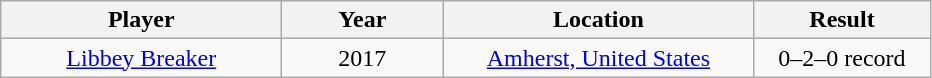<table class="wikitable" style="text-align: center;">
<tr>
<th scope="col" width="180px">Player</th>
<th scope="col" width="100px">Year</th>
<th scope="col" width="200px">Location</th>
<th scope="col" width="110px">Result</th>
</tr>
<tr>
<td> <a href='#'>Libbey Breaker</a></td>
<td>2017</td>
<td> <a href='#'>Amherst, United States</a></td>
<td>0–2–0 record</td>
</tr>
</table>
